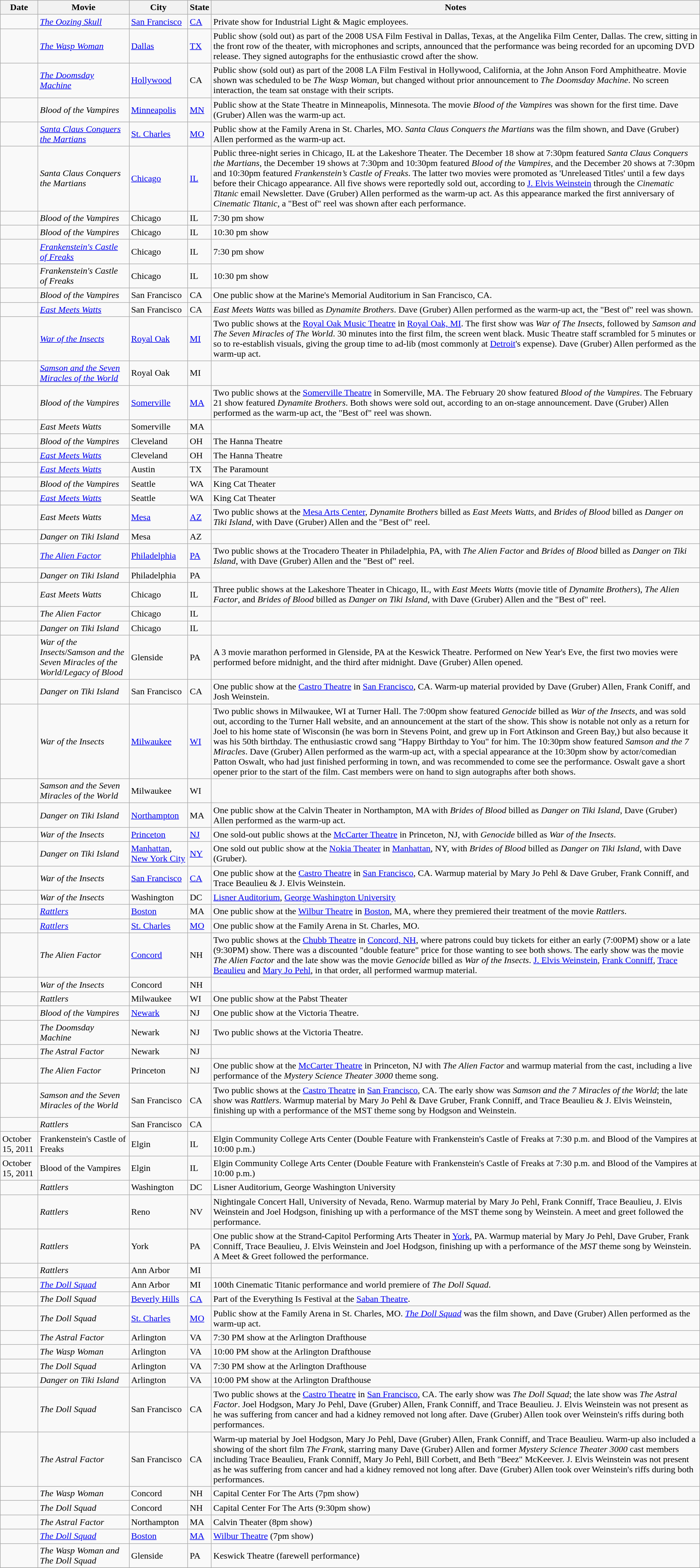<table class="wikitable sortable">
<tr>
<th>Date</th>
<th>Movie</th>
<th>City</th>
<th>State</th>
<th>Notes</th>
</tr>
<tr>
<td></td>
<td><em><a href='#'>The Oozing Skull</a></em></td>
<td><a href='#'>San Francisco</a></td>
<td><a href='#'>CA</a></td>
<td>Private show for Industrial Light & Magic employees.</td>
</tr>
<tr>
<td></td>
<td><em><a href='#'>The Wasp Woman</a></em></td>
<td><a href='#'>Dallas</a></td>
<td><a href='#'>TX</a></td>
<td>Public show (sold out) as part of the 2008 USA Film Festival in Dallas, Texas, at the Angelika Film Center, Dallas. The crew, sitting in the front row of the theater, with microphones and scripts, announced that the performance was being recorded for an upcoming DVD release. They signed autographs for the enthusiastic crowd after the show.</td>
</tr>
<tr>
<td></td>
<td><em><a href='#'>The Doomsday Machine</a></em></td>
<td><a href='#'>Hollywood</a></td>
<td>CA</td>
<td>Public show (sold out) as part of the 2008 LA Film Festival in Hollywood, California, at the John Anson Ford Amphitheatre. Movie shown was scheduled to be <em>The Wasp Woman</em>, but changed without prior announcement to <em>The Doomsday Machine</em>. No screen interaction, the team sat onstage with their scripts.</td>
</tr>
<tr>
<td></td>
<td><em>Blood of the Vampires</em></td>
<td><a href='#'>Minneapolis</a></td>
<td><a href='#'>MN</a></td>
<td>Public show at the State Theatre in Minneapolis, Minnesota. The movie <em>Blood of the Vampires</em> was shown for the first time. Dave (Gruber) Allen was the warm-up act.</td>
</tr>
<tr>
<td></td>
<td><em><a href='#'>Santa Claus Conquers the Martians</a></em></td>
<td><a href='#'>St. Charles</a></td>
<td><a href='#'>MO</a></td>
<td>Public show at the Family Arena in St. Charles, MO. <em>Santa Claus Conquers the Martians</em> was the film shown, and Dave (Gruber) Allen performed as the warm-up act.</td>
</tr>
<tr>
<td></td>
<td><em>Santa Claus Conquers the Martians</em></td>
<td><a href='#'>Chicago</a></td>
<td><a href='#'>IL</a></td>
<td>Public three-night series in Chicago, IL at the Lakeshore Theater. The December 18 show at 7:30pm featured <em>Santa Claus Conquers the Martians</em>, the December 19 shows at 7:30pm and 10:30pm featured <em>Blood of the Vampires</em>, and the December 20 shows at 7:30pm and 10:30pm featured <em>Frankenstein’s Castle of Freaks</em>. The latter two movies were promoted as 'Unreleased Titles' until a few days before their Chicago appearance. All five shows were reportedly sold out, according to <a href='#'>J. Elvis Weinstein</a> through the <em>Cinematic Titanic</em> email Newsletter. Dave (Gruber) Allen performed as the warm-up act. As this appearance marked the first anniversary of <em>Cinematic Titanic</em>, a "Best of" reel was shown after each performance.</td>
</tr>
<tr>
<td></td>
<td><em>Blood of the Vampires</em></td>
<td>Chicago</td>
<td>IL</td>
<td>7:30 pm show</td>
</tr>
<tr>
<td></td>
<td><em>Blood of the Vampires</em></td>
<td>Chicago</td>
<td>IL</td>
<td>10:30 pm show</td>
</tr>
<tr>
<td></td>
<td><em><a href='#'>Frankenstein's Castle of Freaks</a></em></td>
<td>Chicago</td>
<td>IL</td>
<td>7:30 pm show</td>
</tr>
<tr>
<td></td>
<td><em>Frankenstein's Castle of Freaks</em></td>
<td>Chicago</td>
<td>IL</td>
<td>10:30 pm show</td>
</tr>
<tr>
<td></td>
<td><em>Blood of the Vampires</em></td>
<td>San Francisco</td>
<td>CA</td>
<td>One public show at the Marine's Memorial Auditorium in San Francisco, CA.</td>
</tr>
<tr>
<td></td>
<td><em><a href='#'>East Meets Watts</a></em></td>
<td>San Francisco</td>
<td>CA</td>
<td><em>East Meets Watts</em> was billed as <em>Dynamite Brothers</em>. Dave (Gruber) Allen performed as the warm-up act, the "Best of" reel was shown.</td>
</tr>
<tr>
<td></td>
<td><em><a href='#'>War of the Insects</a></em></td>
<td><a href='#'>Royal Oak</a></td>
<td><a href='#'>MI</a></td>
<td>Two public shows at the <a href='#'>Royal Oak Music Theatre</a> in <a href='#'>Royal Oak, MI</a>. The first show was <em>War of The Insects</em>, followed by <em>Samson and The Seven Miracles of The World</em>. 30 minutes into the first film, the screen went black. Music Theatre staff scrambled for 5 minutes or so to re-establish visuals, giving the group time to ad-lib (most commonly at <a href='#'>Detroit</a>'s expense). Dave (Gruber) Allen performed as the warm-up act.</td>
</tr>
<tr>
<td></td>
<td><em><a href='#'>Samson and the Seven Miracles of the World</a></em></td>
<td>Royal Oak</td>
<td>MI</td>
<td></td>
</tr>
<tr>
<td></td>
<td><em>Blood of the Vampires</em></td>
<td><a href='#'>Somerville</a></td>
<td><a href='#'>MA</a></td>
<td>Two public shows at the <a href='#'>Somerville Theatre</a> in Somerville, MA. The February 20 show featured <em>Blood of the Vampires</em>. The February 21 show featured <em>Dynamite Brothers</em>. Both shows were sold out, according to an on-stage announcement. Dave (Gruber) Allen performed as the warm-up act, the "Best of" reel was shown.</td>
</tr>
<tr>
<td></td>
<td><em>East Meets Watts</em></td>
<td>Somerville</td>
<td>MA</td>
<td></td>
</tr>
<tr>
<td></td>
<td><em>Blood of the Vampires</em></td>
<td>Cleveland</td>
<td>OH</td>
<td>The Hanna Theatre</td>
</tr>
<tr>
<td></td>
<td><em><a href='#'>East Meets Watts</a></em></td>
<td>Cleveland</td>
<td>OH</td>
<td>The Hanna Theatre</td>
</tr>
<tr>
<td></td>
<td><em><a href='#'>East Meets Watts</a></em></td>
<td>Austin</td>
<td>TX</td>
<td>The Paramount</td>
</tr>
<tr>
<td></td>
<td><em>Blood of the Vampires</em></td>
<td>Seattle</td>
<td>WA</td>
<td>King Cat Theater</td>
</tr>
<tr>
<td></td>
<td><em><a href='#'>East Meets Watts</a></em></td>
<td>Seattle</td>
<td>WA</td>
<td>King Cat Theater</td>
</tr>
<tr>
<td></td>
<td><em>East Meets Watts</em></td>
<td><a href='#'>Mesa</a></td>
<td><a href='#'>AZ</a></td>
<td>Two public shows at the <a href='#'>Mesa Arts Center</a>, <em>Dynamite Brothers</em> billed as <em>East Meets Watts</em>, and <em>Brides of Blood</em> billed as <em>Danger on Tiki Island</em>, with Dave (Gruber) Allen and the "Best of" reel.</td>
</tr>
<tr>
<td></td>
<td><em>Danger on Tiki Island</em></td>
<td>Mesa</td>
<td>AZ</td>
<td></td>
</tr>
<tr>
<td></td>
<td><em><a href='#'>The Alien Factor</a></em></td>
<td><a href='#'>Philadelphia</a></td>
<td><a href='#'>PA</a></td>
<td>Two public shows at the Trocadero Theater in Philadelphia, PA, with <em>The Alien Factor</em> and <em>Brides of Blood</em> billed as <em>Danger on Tiki Island</em>, with Dave (Gruber) Allen and the "Best of" reel.</td>
</tr>
<tr>
<td></td>
<td><em>Danger on Tiki Island</em></td>
<td>Philadelphia</td>
<td>PA</td>
<td></td>
</tr>
<tr>
<td></td>
<td><em>East Meets Watts</em></td>
<td>Chicago</td>
<td>IL</td>
<td>Three public shows at the Lakeshore Theater in Chicago, IL, with <em>East Meets Watts</em> (movie title of <em>Dynamite Brothers</em>), <em>The Alien Factor</em>, and <em>Brides of Blood</em> billed as <em>Danger on Tiki Island</em>, with Dave (Gruber) Allen and the "Best of" reel.</td>
</tr>
<tr>
<td></td>
<td><em>The Alien Factor</em></td>
<td>Chicago</td>
<td>IL</td>
<td></td>
</tr>
<tr>
<td></td>
<td><em>Danger on Tiki Island</em></td>
<td>Chicago</td>
<td>IL</td>
<td></td>
</tr>
<tr>
<td></td>
<td><em>War of the Insects</em>/<em>Samson and the Seven Miracles of the World</em>/<em>Legacy of Blood</em></td>
<td>Glenside</td>
<td>PA</td>
<td>A 3 movie marathon performed in Glenside, PA at the Keswick Theatre. Performed on New Year's Eve, the first two movies were performed before midnight, and the third after midnight. Dave (Gruber) Allen opened.</td>
</tr>
<tr>
<td></td>
<td><em>Danger on Tiki Island</em></td>
<td>San Francisco</td>
<td>CA</td>
<td>One public show at the <a href='#'>Castro Theatre</a> in <a href='#'>San Francisco</a>, CA. Warm-up material provided by Dave (Gruber) Allen, Frank Coniff, and Josh Weinstein.</td>
</tr>
<tr>
<td></td>
<td><em>War of the Insects</em></td>
<td><a href='#'>Milwaukee</a></td>
<td><a href='#'>WI</a></td>
<td>Two public shows in Milwaukee, WI at Turner Hall. The 7:00pm show featured <em>Genocide</em> billed as <em>War of the Insects</em>, and was sold out, according to the Turner Hall website, and an announcement at the start of the show. This show is notable not only as a return for Joel to his home state of Wisconsin (he was born in Stevens Point, and grew up in Fort Atkinson and Green Bay,) but also because it was his 50th birthday. The enthusiastic crowd sang "Happy Birthday to You" for him. The 10:30pm show featured <em>Samson and the 7 Miracles</em>. Dave (Gruber) Allen performed as the warm-up act, with a special appearance at the 10:30pm show by actor/comedian Patton Oswalt, who had just finished performing in town, and was recommended to come see the performance. Oswalt gave a short opener prior to the start of the film. Cast members were on hand to sign autographs after both shows.</td>
</tr>
<tr>
<td></td>
<td><em>Samson and the Seven Miracles of the World</em></td>
<td>Milwaukee</td>
<td>WI</td>
<td></td>
</tr>
<tr>
<td></td>
<td><em>Danger on Tiki Island</em></td>
<td><a href='#'>Northampton</a></td>
<td>MA</td>
<td>One public show at the Calvin Theater in Northampton, MA with <em>Brides of Blood</em> billed as <em>Danger on Tiki Island</em>, Dave (Gruber) Allen performed as the warm-up act.</td>
</tr>
<tr>
<td></td>
<td><em>War of the Insects</em></td>
<td><a href='#'>Princeton</a></td>
<td><a href='#'>NJ</a></td>
<td>One sold-out public shows at the <a href='#'>McCarter Theatre</a> in Princeton, NJ, with <em>Genocide</em> billed as <em>War of the Insects</em>.</td>
</tr>
<tr>
<td></td>
<td><em>Danger on Tiki Island</em></td>
<td><a href='#'>Manhattan</a>, <a href='#'>New York City</a></td>
<td><a href='#'>NY</a></td>
<td>One sold out public show at the <a href='#'>Nokia Theater</a> in <a href='#'>Manhattan</a>, NY, with <em>Brides of Blood</em> billed as <em>Danger on Tiki Island</em>, with Dave (Gruber).</td>
</tr>
<tr>
<td></td>
<td><em>War of the Insects</em></td>
<td><a href='#'>San Francisco</a></td>
<td><a href='#'>CA</a></td>
<td>One public show at the <a href='#'>Castro Theatre</a> in <a href='#'>San Francisco</a>, CA. Warmup material by Mary Jo Pehl & Dave Gruber, Frank Conniff, and Trace Beaulieu & J. Elvis Weinstein.</td>
</tr>
<tr>
<td></td>
<td><em>War of the Insects</em></td>
<td>Washington</td>
<td>DC</td>
<td><a href='#'>Lisner Auditorium</a>, <a href='#'>George Washington University</a></td>
</tr>
<tr>
<td></td>
<td><em><a href='#'>Rattlers</a></em></td>
<td><a href='#'>Boston</a></td>
<td>MA</td>
<td>One public show at the <a href='#'>Wilbur Theatre</a> in <a href='#'>Boston</a>, MA, where they premiered their treatment of the movie <em>Rattlers</em>.</td>
</tr>
<tr>
<td></td>
<td><em><a href='#'>Rattlers</a></em></td>
<td><a href='#'>St. Charles</a></td>
<td><a href='#'>MO</a></td>
<td>One public show at the Family Arena in St. Charles, MO.</td>
</tr>
<tr>
<td></td>
<td><em>The Alien Factor</em></td>
<td><a href='#'>Concord</a></td>
<td>NH</td>
<td>Two public shows at the <a href='#'>Chubb Theatre</a> in <a href='#'>Concord, NH</a>, where patrons could buy tickets for either an early (7:00PM) show or a late (9:30PM) show. There was a discounted "double feature" price for those wanting to see both shows. The early show was the movie <em>The Alien Factor</em> and the late show was the movie <em>Genocide</em> billed as <em>War of the Insects</em>. <a href='#'>J. Elvis Weinstein</a>, <a href='#'>Frank Conniff</a>, <a href='#'>Trace Beaulieu</a> and <a href='#'>Mary Jo Pehl</a>, in that order, all performed warmup material.</td>
</tr>
<tr>
<td></td>
<td><em>War of the Insects</em></td>
<td>Concord</td>
<td>NH</td>
<td></td>
</tr>
<tr>
<td></td>
<td><em>Rattlers</em></td>
<td>Milwaukee</td>
<td>WI</td>
<td>One public show at the Pabst Theater</td>
</tr>
<tr>
<td></td>
<td><em>Blood of the Vampires</em></td>
<td><a href='#'>Newark</a></td>
<td>NJ</td>
<td>One public show at the Victoria Theatre.</td>
</tr>
<tr>
<td></td>
<td><em>The Doomsday Machine</em></td>
<td>Newark</td>
<td>NJ</td>
<td>Two public shows at the Victoria Theatre.</td>
</tr>
<tr>
<td></td>
<td><em>The Astral Factor</em></td>
<td>Newark</td>
<td>NJ</td>
<td></td>
</tr>
<tr>
<td></td>
<td><em>The Alien Factor</em></td>
<td>Princeton</td>
<td>NJ</td>
<td>One public show at the <a href='#'>McCarter Theatre</a> in Princeton, NJ with <em>The Alien Factor</em> and warmup material from the cast, including a live performance of the <em>Mystery Science Theater 3000</em> theme song.</td>
</tr>
<tr>
<td></td>
<td><em>Samson and the Seven Miracles of the World</em></td>
<td>San Francisco</td>
<td>CA</td>
<td>Two public shows at the <a href='#'>Castro Theatre</a> in <a href='#'>San Francisco</a>, CA. The early show was <em>Samson and the 7 Miracles of the World</em>; the late show was <em>Rattlers</em>. Warmup material by Mary Jo Pehl & Dave Gruber, Frank Conniff, and Trace Beaulieu & J. Elvis Weinstein, finishing up with a performance of the MST theme song by Hodgson and Weinstein.</td>
</tr>
<tr>
<td></td>
<td><em>Rattlers</em></td>
<td>San Francisco</td>
<td>CA</td>
<td></td>
</tr>
<tr>
<td>October 15, 2011</td>
<td>Frankenstein's Castle of Freaks</td>
<td>Elgin</td>
<td>IL</td>
<td>Elgin Community College Arts Center (Double Feature with Frankenstein's Castle of Freaks at 7:30 p.m. and Blood of the Vampires at 10:00 p.m.)</td>
</tr>
<tr>
<td>October 15, 2011</td>
<td>Blood of the Vampires</td>
<td>Elgin</td>
<td>IL</td>
<td>Elgin Community College Arts Center (Double Feature with Frankenstein's Castle of Freaks at 7:30 p.m. and Blood of the Vampires at 10:00 p.m.)</td>
</tr>
<tr>
<td></td>
<td><em>Rattlers</em></td>
<td>Washington</td>
<td>DC</td>
<td>Lisner Auditorium, George Washington University</td>
</tr>
<tr>
<td></td>
<td><em>Rattlers</em></td>
<td>Reno</td>
<td>NV</td>
<td>Nightingale Concert Hall, University of Nevada, Reno. Warmup material by Mary Jo Pehl, Frank Conniff, Trace Beaulieu, J. Elvis Weinstein and Joel Hodgson, finishing up with a performance of the MST theme song by Weinstein. A meet and greet followed the performance.</td>
</tr>
<tr>
<td></td>
<td><em>Rattlers</em></td>
<td>York</td>
<td>PA</td>
<td>One public show at the Strand-Capitol Performing Arts Theater in <a href='#'>York</a>, PA. Warmup material by Mary Jo Pehl, Dave Gruber, Frank Conniff, Trace Beaulieu, J. Elvis Weinstein and Joel Hodgson, finishing up with a performance of the <em>MST</em> theme song by Weinstein. A Meet & Greet followed the performance.</td>
</tr>
<tr>
<td></td>
<td><em>Rattlers</em></td>
<td>Ann Arbor</td>
<td>MI</td>
<td></td>
</tr>
<tr>
<td></td>
<td><em><a href='#'>The Doll Squad</a></em></td>
<td>Ann Arbor</td>
<td>MI</td>
<td>100th Cinematic Titanic performance and world premiere of <em>The Doll Squad</em>.</td>
</tr>
<tr>
<td></td>
<td><em>The Doll Squad</em></td>
<td><a href='#'>Beverly Hills</a></td>
<td><a href='#'>CA</a></td>
<td>Part of the Everything Is Festival at the <a href='#'>Saban Theatre</a>.</td>
</tr>
<tr>
<td></td>
<td><em>The Doll Squad</em></td>
<td><a href='#'>St. Charles</a></td>
<td><a href='#'>MO</a></td>
<td>Public show at the Family Arena in St. Charles, MO. <em><a href='#'>The Doll Squad</a></em> was the film shown, and Dave (Gruber) Allen performed as the warm-up act.</td>
</tr>
<tr>
<td></td>
<td><em>The Astral Factor</em></td>
<td>Arlington</td>
<td>VA</td>
<td>7:30 PM show at the Arlington Drafthouse</td>
</tr>
<tr>
<td></td>
<td><em>The Wasp Woman</em></td>
<td>Arlington</td>
<td>VA</td>
<td>10:00 PM show at the Arlington Drafthouse</td>
</tr>
<tr>
<td></td>
<td><em>The Doll Squad</em></td>
<td>Arlington</td>
<td>VA</td>
<td>7:30 PM show at the Arlington Drafthouse</td>
</tr>
<tr>
<td></td>
<td><em>Danger on Tiki Island</em></td>
<td>Arlington</td>
<td>VA</td>
<td>10:00 PM show at the Arlington Drafthouse</td>
</tr>
<tr>
<td></td>
<td><em>The Doll Squad</em></td>
<td>San Francisco</td>
<td>CA</td>
<td>Two public shows at the <a href='#'>Castro Theatre</a> in <a href='#'>San Francisco</a>, CA. The early show was <em>The Doll Squad</em>; the late show was <em>The Astral Factor</em>. Joel Hodgson, Mary Jo Pehl, Dave (Gruber) Allen, Frank Conniff, and Trace Beaulieu. J. Elvis Weinstein was not present as he was suffering from cancer and had a kidney removed not long after. Dave (Gruber) Allen took over Weinstein's riffs during both performances.</td>
</tr>
<tr>
<td></td>
<td><em>The Astral Factor</em></td>
<td>San Francisco</td>
<td>CA</td>
<td>Warm-up material by Joel Hodgson, Mary Jo Pehl, Dave (Gruber) Allen, Frank Conniff, and Trace Beaulieu. Warm-up also included a showing of the short film <em>The Frank</em>, starring many Dave (Gruber) Allen and former <em>Mystery Science Theater 3000</em> cast members including Trace Beaulieu, Frank Conniff, Mary Jo Pehl, Bill Corbett, and Beth "Beez" McKeever. J. Elvis Weinstein was not present as he was suffering from cancer and had a kidney removed not long after. Dave (Gruber) Allen took over Weinstein's riffs during both performances.</td>
</tr>
<tr>
<td></td>
<td><em>The Wasp Woman</em></td>
<td>Concord</td>
<td>NH</td>
<td>Capital Center For The Arts (7pm show)</td>
</tr>
<tr>
<td></td>
<td><em>The Doll Squad</em></td>
<td>Concord</td>
<td>NH</td>
<td>Capital Center For The Arts (9:30pm show)</td>
</tr>
<tr>
<td></td>
<td><em>The Astral Factor</em></td>
<td>Northampton</td>
<td>MA</td>
<td>Calvin Theater (8pm show)</td>
</tr>
<tr>
<td></td>
<td><em><a href='#'>The Doll Squad</a></em></td>
<td><a href='#'>Boston</a></td>
<td><a href='#'>MA</a></td>
<td><a href='#'>Wilbur Theatre</a> (7pm show)</td>
</tr>
<tr>
<td></td>
<td><em>The Wasp Woman and The Doll Squad</em></td>
<td>Glenside</td>
<td>PA</td>
<td>Keswick Theatre (farewell performance)</td>
</tr>
<tr>
</tr>
</table>
